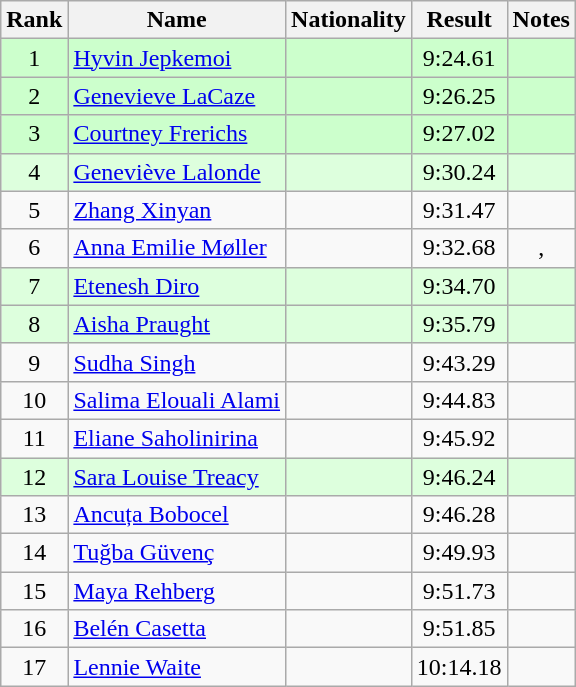<table class="wikitable sortable" style="text-align:center">
<tr>
<th>Rank</th>
<th>Name</th>
<th>Nationality</th>
<th>Result</th>
<th>Notes</th>
</tr>
<tr style="background:#cfc;">
<td>1</td>
<td align=left><a href='#'>Hyvin Jepkemoi</a></td>
<td align=left></td>
<td>9:24.61</td>
<td></td>
</tr>
<tr style="background:#cfc;">
<td>2</td>
<td align=left><a href='#'>Genevieve LaCaze</a></td>
<td align=left></td>
<td>9:26.25</td>
<td></td>
</tr>
<tr style="background:#cfc;">
<td>3</td>
<td align=left><a href='#'>Courtney Frerichs</a></td>
<td align=left></td>
<td>9:27.02</td>
<td></td>
</tr>
<tr style="background:#dfd;">
<td>4</td>
<td align=left><a href='#'>Geneviève Lalonde</a></td>
<td align=left></td>
<td>9:30.24</td>
<td></td>
</tr>
<tr>
<td>5</td>
<td align=left><a href='#'>Zhang Xinyan</a></td>
<td align=left></td>
<td>9:31.47</td>
<td></td>
</tr>
<tr>
<td>6</td>
<td align=left><a href='#'>Anna Emilie Møller</a></td>
<td align=left></td>
<td>9:32.68</td>
<td>, </td>
</tr>
<tr style="background:#dfd;">
<td>7</td>
<td align=left><a href='#'>Etenesh Diro</a></td>
<td align=left></td>
<td>9:34.70</td>
<td></td>
</tr>
<tr style="background:#dfd;">
<td>8</td>
<td align=left><a href='#'>Aisha Praught</a></td>
<td align=left></td>
<td>9:35.79</td>
<td></td>
</tr>
<tr>
<td>9</td>
<td align=left><a href='#'>Sudha Singh</a></td>
<td align=left></td>
<td>9:43.29</td>
<td></td>
</tr>
<tr>
<td>10</td>
<td align=left><a href='#'>Salima Elouali Alami</a></td>
<td align=left></td>
<td>9:44.83</td>
<td></td>
</tr>
<tr>
<td>11</td>
<td align=left><a href='#'>Eliane Saholinirina</a></td>
<td align=left></td>
<td>9:45.92</td>
<td></td>
</tr>
<tr style="background:#dfd;">
<td>12</td>
<td align=left><a href='#'>Sara Louise Treacy</a></td>
<td align=left></td>
<td>9:46.24</td>
<td></td>
</tr>
<tr>
<td>13</td>
<td align=left><a href='#'>Ancuța Bobocel</a></td>
<td align=left></td>
<td>9:46.28</td>
<td></td>
</tr>
<tr>
<td>14</td>
<td align=left><a href='#'>Tuğba Güvenç</a></td>
<td align=left></td>
<td>9:49.93</td>
<td></td>
</tr>
<tr>
<td>15</td>
<td align=left><a href='#'>Maya Rehberg</a></td>
<td align=left></td>
<td>9:51.73</td>
<td></td>
</tr>
<tr>
<td>16</td>
<td align=left><a href='#'>Belén Casetta</a></td>
<td align=left></td>
<td>9:51.85</td>
<td></td>
</tr>
<tr>
<td>17</td>
<td align=left><a href='#'>Lennie Waite</a></td>
<td align=left></td>
<td>10:14.18</td>
<td></td>
</tr>
</table>
